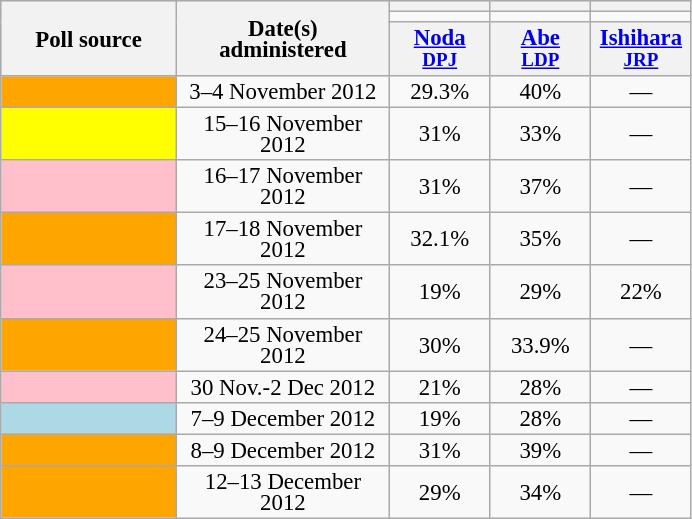<table class="wikitable" style="text-align:center;font-size:95%;line-height:14px;">
<tr style="background:lightgrey;">
<th rowspan="3" style="width:110px;">Poll source</th>
<th rowspan="3" style="width:135px;">Date(s)<br>administered</th>
<th style="width:60px;"></th>
<th style="width:60px;"></th>
<th style="width:60px;"></th>
</tr>
<tr>
<td bgcolor=></td>
<td bgcolor=></td>
<td bgcolor=></td>
</tr>
<tr>
<th><a href='#'>Noda</a><br><small><a href='#'>DPJ</a></small></th>
<th><a href='#'>Abe</a><br><small><a href='#'>LDP</a></small></th>
<th><a href='#'>Ishihara</a><br><small><a href='#'>JRP</a></small></th>
</tr>
<tr>
<td style="background:orange;"></td>
<td>3–4 November 2012</td>
<td>29.3%</td>
<td>40%</td>
<td>—</td>
</tr>
<tr>
<td style="background:yellow;"></td>
<td>15–16 November 2012</td>
<td>31%</td>
<td>33%</td>
<td>—</td>
</tr>
<tr>
<td style="background:pink;"></td>
<td>16–17 November 2012</td>
<td>31%</td>
<td>37%</td>
<td>—</td>
</tr>
<tr>
<td style="background:orange;"></td>
<td>17–18 November 2012</td>
<td>32.1%</td>
<td>35%</td>
<td>—</td>
</tr>
<tr>
<td style="background:pink;"></td>
<td>23–25 November 2012</td>
<td>19%</td>
<td>29%</td>
<td>22%</td>
</tr>
<tr>
<td style="background:orange;"> </td>
<td>24–25 November 2012</td>
<td>30%</td>
<td>33.9%</td>
<td>—</td>
</tr>
<tr>
<td style="background:pink;"></td>
<td>30 Nov.-2 Dec 2012</td>
<td>21%</td>
<td>28%</td>
<td>—</td>
</tr>
<tr>
<td style="background:lightblue;"></td>
<td>7–9 December 2012</td>
<td>19%</td>
<td>28%</td>
<td>—</td>
</tr>
<tr>
<td style="background:orange;"></td>
<td>8–9 December 2012</td>
<td>31%</td>
<td>39%</td>
<td>—</td>
</tr>
<tr>
<td style="background:orange;"></td>
<td>12–13 December 2012</td>
<td>29%</td>
<td>34%</td>
<td>—</td>
</tr>
</table>
